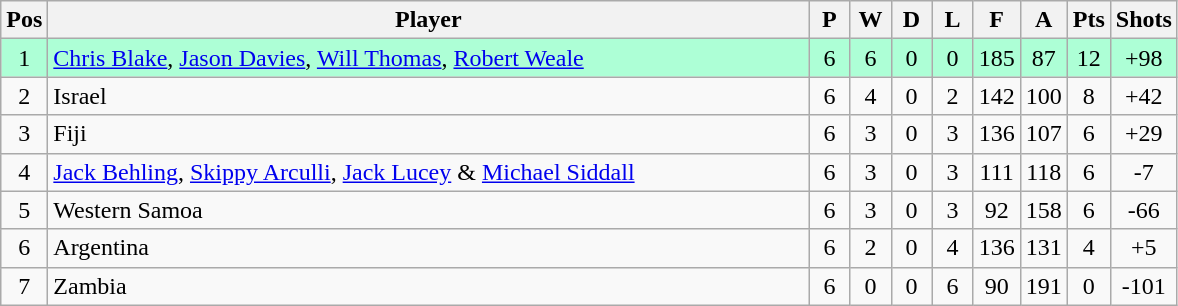<table class="wikitable" style="font-size: 100%">
<tr>
<th width=20>Pos</th>
<th width=500>Player</th>
<th width=20>P</th>
<th width=20>W</th>
<th width=20>D</th>
<th width=20>L</th>
<th width=20>F</th>
<th width=20>A</th>
<th width=20>Pts</th>
<th width=30>Shots</th>
</tr>
<tr align=center style="background: #ADFFD6;">
<td>1</td>
<td align="left"> <a href='#'>Chris Blake</a>, <a href='#'>Jason Davies</a>, <a href='#'>Will Thomas</a>, <a href='#'>Robert Weale</a></td>
<td>6</td>
<td>6</td>
<td>0</td>
<td>0</td>
<td>185</td>
<td>87</td>
<td>12</td>
<td>+98</td>
</tr>
<tr align=center>
<td>2</td>
<td align="left"> Israel</td>
<td>6</td>
<td>4</td>
<td>0</td>
<td>2</td>
<td>142</td>
<td>100</td>
<td>8</td>
<td>+42</td>
</tr>
<tr align=center>
<td>3</td>
<td align="left"> Fiji</td>
<td>6</td>
<td>3</td>
<td>0</td>
<td>3</td>
<td>136</td>
<td>107</td>
<td>6</td>
<td>+29</td>
</tr>
<tr align=center>
<td>4</td>
<td align="left"> <a href='#'>Jack Behling</a>, <a href='#'>Skippy Arculli</a>, <a href='#'>Jack Lucey</a> & <a href='#'>Michael Siddall</a></td>
<td>6</td>
<td>3</td>
<td>0</td>
<td>3</td>
<td>111</td>
<td>118</td>
<td>6</td>
<td>-7</td>
</tr>
<tr align=center>
<td>5</td>
<td align="left"> Western Samoa</td>
<td>6</td>
<td>3</td>
<td>0</td>
<td>3</td>
<td>92</td>
<td>158</td>
<td>6</td>
<td>-66</td>
</tr>
<tr align=center>
<td>6</td>
<td align="left"> Argentina</td>
<td>6</td>
<td>2</td>
<td>0</td>
<td>4</td>
<td>136</td>
<td>131</td>
<td>4</td>
<td>+5</td>
</tr>
<tr align=center>
<td>7</td>
<td align="left"> Zambia</td>
<td>6</td>
<td>0</td>
<td>0</td>
<td>6</td>
<td>90</td>
<td>191</td>
<td>0</td>
<td>-101</td>
</tr>
</table>
